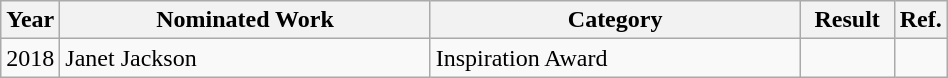<table class="wikitable" width="50%">
<tr>
<th width="5%">Year</th>
<th width="40%">Nominated Work</th>
<th width="40%">Category</th>
<th width="10%">Result</th>
<th width="5%">Ref.</th>
</tr>
<tr>
<td>2018</td>
<td>Janet Jackson</td>
<td>Inspiration Award</td>
<td></td>
<td></td>
</tr>
</table>
